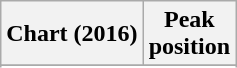<table class="wikitable sortable plainrowheaders" style="text-align:center">
<tr>
<th scope="col">Chart (2016)</th>
<th scope="col">Peak<br> position</th>
</tr>
<tr>
</tr>
<tr>
</tr>
<tr>
</tr>
</table>
